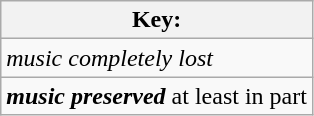<table class="wikitable">
<tr>
<th>Key:</th>
</tr>
<tr>
<td><em>music completely lost</em></td>
</tr>
<tr>
<td><strong><em>music preserved</em></strong> at least in part</td>
</tr>
</table>
